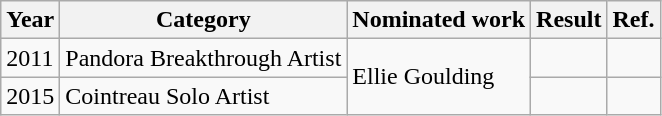<table class="wikitable">
<tr>
<th>Year</th>
<th>Category</th>
<th>Nominated work</th>
<th>Result</th>
<th>Ref.</th>
</tr>
<tr>
<td>2011</td>
<td>Pandora Breakthrough Artist</td>
<td rowspan="2">Ellie Goulding</td>
<td></td>
<td></td>
</tr>
<tr>
<td>2015</td>
<td>Cointreau Solo Artist</td>
<td></td>
<td></td>
</tr>
</table>
